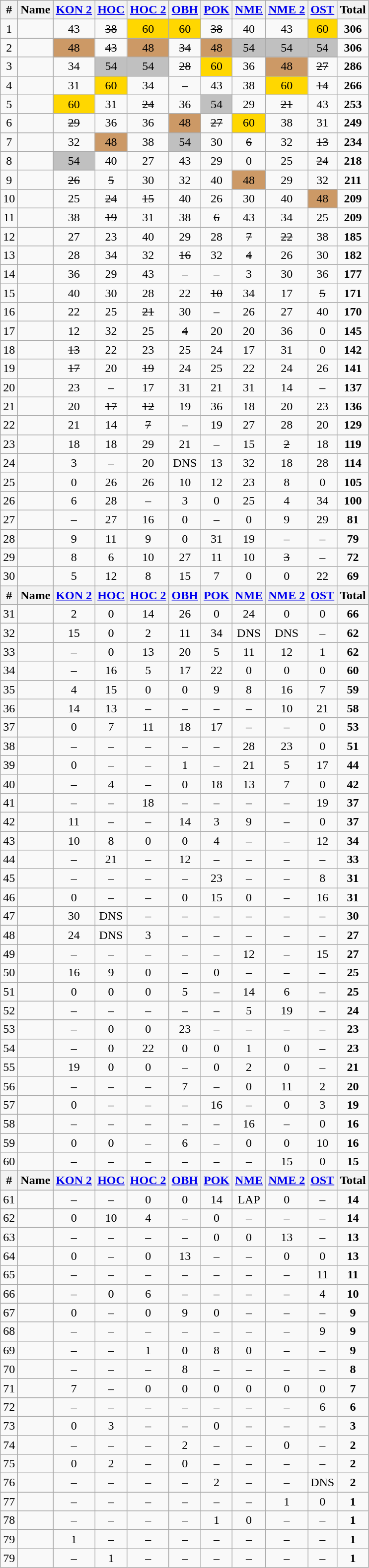<table class="wikitable sortable" style="text-align:center;">
<tr>
<th>#</th>
<th>Name</th>
<th><a href='#'>KON 2</a></th>
<th><a href='#'>HOC</a></th>
<th><a href='#'>HOC 2</a></th>
<th><a href='#'>OBH</a></th>
<th><a href='#'>POK</a></th>
<th><a href='#'>NME</a></th>
<th><a href='#'>NME 2</a></th>
<th><a href='#'>OST</a></th>
<th><strong>Total</strong></th>
</tr>
<tr>
<td>1</td>
<td align="left"></td>
<td>43</td>
<td><s>38</s></td>
<td bgcolor="gold">60</td>
<td bgcolor="gold">60</td>
<td><s>38</s></td>
<td>40</td>
<td>43</td>
<td bgcolor="gold">60</td>
<td><strong>306</strong></td>
</tr>
<tr>
<td>2</td>
<td align="left"></td>
<td bgcolor="CC9966">48</td>
<td><s>43</s></td>
<td bgcolor="CC9966">48</td>
<td><s>34</s></td>
<td bgcolor="CC9966">48</td>
<td bgcolor="silver">54</td>
<td bgcolor="silver">54</td>
<td bgcolor="silver">54</td>
<td><strong>306</strong></td>
</tr>
<tr>
<td>3</td>
<td align="left"></td>
<td>34</td>
<td bgcolor="silver">54</td>
<td bgcolor="silver">54</td>
<td><s>28</s></td>
<td bgcolor="gold">60</td>
<td>36</td>
<td bgcolor="CC9966">48</td>
<td><s>27</s></td>
<td><strong>286</strong></td>
</tr>
<tr>
<td>4</td>
<td align="left"></td>
<td>31</td>
<td bgcolor="gold">60</td>
<td>34</td>
<td>–</td>
<td>43</td>
<td>38</td>
<td bgcolor="gold">60</td>
<td><s>14</s></td>
<td><strong>266</strong></td>
</tr>
<tr>
<td>5</td>
<td align="left"></td>
<td bgcolor="gold">60</td>
<td>31</td>
<td><s>24</s></td>
<td>36</td>
<td bgcolor="silver">54</td>
<td>29</td>
<td><s>21</s></td>
<td>43</td>
<td><strong>253</strong></td>
</tr>
<tr>
<td>6</td>
<td align="left"></td>
<td><s>29</s></td>
<td>36</td>
<td>36</td>
<td bgcolor="CC9966">48</td>
<td><s>27</s></td>
<td bgcolor="gold">60</td>
<td>38</td>
<td>31</td>
<td><strong>249</strong></td>
</tr>
<tr>
<td>7</td>
<td align="left"></td>
<td>32</td>
<td bgcolor="CC9966">48</td>
<td>38</td>
<td bgcolor="silver">54</td>
<td>30</td>
<td><s>6</s></td>
<td>32</td>
<td><s>13</s></td>
<td><strong>234</strong></td>
</tr>
<tr>
<td>8</td>
<td align="left"></td>
<td bgcolor="silver">54</td>
<td>40</td>
<td>27</td>
<td>43</td>
<td>29</td>
<td>0</td>
<td>25</td>
<td><s>24</s></td>
<td><strong>218</strong></td>
</tr>
<tr>
<td>9</td>
<td align="left"></td>
<td><s>26</s></td>
<td><s>5</s></td>
<td>30</td>
<td>32</td>
<td>40</td>
<td bgcolor="CC9966">48</td>
<td>29</td>
<td>32</td>
<td><strong>211</strong></td>
</tr>
<tr>
<td>10</td>
<td align="left"></td>
<td>25</td>
<td><s>24</s></td>
<td><s>15</s></td>
<td>40</td>
<td>26</td>
<td>30</td>
<td>40</td>
<td bgcolor="CC9966">48</td>
<td><strong>209</strong></td>
</tr>
<tr>
<td>11</td>
<td align="left"></td>
<td>38</td>
<td><s>19</s></td>
<td>31</td>
<td>38</td>
<td><s>6</s></td>
<td>43</td>
<td>34</td>
<td>25</td>
<td><strong>209</strong></td>
</tr>
<tr>
<td>12</td>
<td align="left"></td>
<td>27</td>
<td>23</td>
<td>40</td>
<td>29</td>
<td>28</td>
<td><s>7</s></td>
<td><s>22</s></td>
<td>38</td>
<td><strong>185</strong></td>
</tr>
<tr>
<td>13</td>
<td align="left"></td>
<td>28</td>
<td>34</td>
<td>32</td>
<td><s>16</s></td>
<td>32</td>
<td><s>4</s></td>
<td>26</td>
<td>30</td>
<td><strong>182</strong></td>
</tr>
<tr>
<td>14</td>
<td align="left"></td>
<td>36</td>
<td>29</td>
<td>43</td>
<td>–</td>
<td>–</td>
<td>3</td>
<td>30</td>
<td>36</td>
<td><strong>177</strong></td>
</tr>
<tr>
<td>15</td>
<td align="left"></td>
<td>40</td>
<td>30</td>
<td>28</td>
<td>22</td>
<td><s>10</s></td>
<td>34</td>
<td>17</td>
<td><s>5</s></td>
<td><strong>171</strong></td>
</tr>
<tr>
<td>16</td>
<td align="left"></td>
<td>22</td>
<td>25</td>
<td><s>21</s></td>
<td>30</td>
<td>–</td>
<td>26</td>
<td>27</td>
<td>40</td>
<td><strong>170</strong></td>
</tr>
<tr>
<td>17</td>
<td align="left"></td>
<td>12</td>
<td>32</td>
<td>25</td>
<td><s>4</s></td>
<td>20</td>
<td>20</td>
<td>36</td>
<td>0</td>
<td><strong>145</strong></td>
</tr>
<tr>
<td>18</td>
<td align="left"></td>
<td><s>13</s></td>
<td>22</td>
<td>23</td>
<td>25</td>
<td>24</td>
<td>17</td>
<td>31</td>
<td>0</td>
<td><strong>142</strong></td>
</tr>
<tr>
<td>19</td>
<td align="left"></td>
<td><s>17</s></td>
<td>20</td>
<td><s>19</s></td>
<td>24</td>
<td>25</td>
<td>22</td>
<td>24</td>
<td>26</td>
<td><strong>141</strong></td>
</tr>
<tr>
<td>20</td>
<td align="left"></td>
<td>23</td>
<td>–</td>
<td>17</td>
<td>31</td>
<td>21</td>
<td>31</td>
<td>14</td>
<td>–</td>
<td><strong>137</strong></td>
</tr>
<tr>
<td>21</td>
<td align="left"></td>
<td>20</td>
<td><s>17</s></td>
<td><s>12</s></td>
<td>19</td>
<td>36</td>
<td>18</td>
<td>20</td>
<td>23</td>
<td><strong>136</strong></td>
</tr>
<tr>
<td>22</td>
<td align="left"></td>
<td>21</td>
<td>14</td>
<td><s>7</s></td>
<td>–</td>
<td>19</td>
<td>27</td>
<td>28</td>
<td>20</td>
<td><strong>129</strong></td>
</tr>
<tr>
<td>23</td>
<td align="left"></td>
<td>18</td>
<td>18</td>
<td>29</td>
<td>21</td>
<td>–</td>
<td>15</td>
<td><s>2</s></td>
<td>18</td>
<td><strong>119</strong></td>
</tr>
<tr>
<td>24</td>
<td align="left"></td>
<td>3</td>
<td>–</td>
<td>20</td>
<td>DNS</td>
<td>13</td>
<td>32</td>
<td>18</td>
<td>28</td>
<td><strong>114</strong></td>
</tr>
<tr>
<td>25</td>
<td align="left"></td>
<td>0</td>
<td>26</td>
<td>26</td>
<td>10</td>
<td>12</td>
<td>23</td>
<td>8</td>
<td>0</td>
<td><strong>105</strong></td>
</tr>
<tr>
<td>26</td>
<td align="left"></td>
<td>6</td>
<td>28</td>
<td>–</td>
<td>3</td>
<td>0</td>
<td>25</td>
<td>4</td>
<td>34</td>
<td><strong>100</strong></td>
</tr>
<tr>
<td>27</td>
<td align="left"></td>
<td>–</td>
<td>27</td>
<td>16</td>
<td>0</td>
<td>–</td>
<td>0</td>
<td>9</td>
<td>29</td>
<td><strong>81</strong></td>
</tr>
<tr>
<td>28</td>
<td align="left"></td>
<td>9</td>
<td>11</td>
<td>9</td>
<td>0</td>
<td>31</td>
<td>19</td>
<td>–</td>
<td>–</td>
<td><strong>79</strong></td>
</tr>
<tr>
<td>29</td>
<td align="left"></td>
<td>8</td>
<td>6</td>
<td>10</td>
<td>27</td>
<td>11</td>
<td>10</td>
<td><s>3</s></td>
<td>–</td>
<td><strong>72</strong></td>
</tr>
<tr>
<td>30</td>
<td align="left"></td>
<td>5</td>
<td>12</td>
<td>8</td>
<td>15</td>
<td>7</td>
<td>0</td>
<td>0</td>
<td>22</td>
<td><strong>69</strong></td>
</tr>
<tr>
<th>#</th>
<th>Name</th>
<th><a href='#'>KON 2</a></th>
<th><a href='#'>HOC</a></th>
<th><a href='#'>HOC 2</a></th>
<th><a href='#'>OBH</a></th>
<th><a href='#'>POK</a></th>
<th><a href='#'>NME</a></th>
<th><a href='#'>NME 2</a></th>
<th><a href='#'>OST</a></th>
<th><strong>Total</strong></th>
</tr>
<tr>
<td>31</td>
<td align="left"></td>
<td>2</td>
<td>0</td>
<td>14</td>
<td>26</td>
<td>0</td>
<td>24</td>
<td>0</td>
<td>0</td>
<td><strong>66</strong></td>
</tr>
<tr>
<td>32</td>
<td align="left"></td>
<td>15</td>
<td>0</td>
<td>2</td>
<td>11</td>
<td>34</td>
<td>DNS</td>
<td>DNS</td>
<td>–</td>
<td><strong>62</strong></td>
</tr>
<tr>
<td>33</td>
<td align="left"></td>
<td>–</td>
<td>0</td>
<td>13</td>
<td>20</td>
<td>5</td>
<td>11</td>
<td>12</td>
<td>1</td>
<td><strong>62</strong></td>
</tr>
<tr>
<td>34</td>
<td align="left"></td>
<td>–</td>
<td>16</td>
<td>5</td>
<td>17</td>
<td>22</td>
<td>0</td>
<td>0</td>
<td>0</td>
<td><strong>60</strong></td>
</tr>
<tr>
<td>35</td>
<td align="left"></td>
<td>4</td>
<td>15</td>
<td>0</td>
<td>0</td>
<td>9</td>
<td>8</td>
<td>16</td>
<td>7</td>
<td><strong>59</strong></td>
</tr>
<tr>
<td>36</td>
<td align="left"></td>
<td>14</td>
<td>13</td>
<td>–</td>
<td>–</td>
<td>–</td>
<td>–</td>
<td>10</td>
<td>21</td>
<td><strong>58</strong></td>
</tr>
<tr>
<td>37</td>
<td align="left"></td>
<td>0</td>
<td>7</td>
<td>11</td>
<td>18</td>
<td>17</td>
<td>–</td>
<td>–</td>
<td>0</td>
<td><strong>53</strong></td>
</tr>
<tr>
<td>38</td>
<td align="left"></td>
<td>–</td>
<td>–</td>
<td>–</td>
<td>–</td>
<td>–</td>
<td>28</td>
<td>23</td>
<td>0</td>
<td><strong>51</strong></td>
</tr>
<tr>
<td>39</td>
<td align="left"></td>
<td>0</td>
<td>–</td>
<td>–</td>
<td>1</td>
<td>–</td>
<td>21</td>
<td>5</td>
<td>17</td>
<td><strong>44</strong></td>
</tr>
<tr>
<td>40</td>
<td align="left"></td>
<td>–</td>
<td>4</td>
<td>–</td>
<td>0</td>
<td>18</td>
<td>13</td>
<td>7</td>
<td>0</td>
<td><strong>42</strong></td>
</tr>
<tr>
<td>41</td>
<td align="left"></td>
<td>–</td>
<td>–</td>
<td>18</td>
<td>–</td>
<td>–</td>
<td>–</td>
<td>–</td>
<td>19</td>
<td><strong>37</strong></td>
</tr>
<tr>
<td>42</td>
<td align="left"></td>
<td>11</td>
<td>–</td>
<td>–</td>
<td>14</td>
<td>3</td>
<td>9</td>
<td>–</td>
<td>0</td>
<td><strong>37</strong></td>
</tr>
<tr>
<td>43</td>
<td align="left"></td>
<td>10</td>
<td>8</td>
<td>0</td>
<td>0</td>
<td>4</td>
<td>–</td>
<td>–</td>
<td>12</td>
<td><strong>34</strong></td>
</tr>
<tr>
<td>44</td>
<td align="left"></td>
<td>–</td>
<td>21</td>
<td>–</td>
<td>12</td>
<td>–</td>
<td>–</td>
<td>–</td>
<td>–</td>
<td><strong>33</strong></td>
</tr>
<tr>
<td>45</td>
<td align="left"></td>
<td>–</td>
<td>–</td>
<td>–</td>
<td>–</td>
<td>23</td>
<td>–</td>
<td>–</td>
<td>8</td>
<td><strong>31</strong></td>
</tr>
<tr>
<td>46</td>
<td align="left"></td>
<td>0</td>
<td>–</td>
<td>–</td>
<td>0</td>
<td>15</td>
<td>0</td>
<td>–</td>
<td>16</td>
<td><strong>31</strong></td>
</tr>
<tr>
<td>47</td>
<td align="left"></td>
<td>30</td>
<td>DNS</td>
<td>–</td>
<td>–</td>
<td>–</td>
<td>–</td>
<td>–</td>
<td>–</td>
<td><strong>30</strong></td>
</tr>
<tr>
<td>48</td>
<td align="left"></td>
<td>24</td>
<td>DNS</td>
<td>3</td>
<td>–</td>
<td>–</td>
<td>–</td>
<td>–</td>
<td>–</td>
<td><strong>27</strong></td>
</tr>
<tr>
<td>49</td>
<td align="left"></td>
<td>–</td>
<td>–</td>
<td>–</td>
<td>–</td>
<td>–</td>
<td>12</td>
<td>–</td>
<td>15</td>
<td><strong>27</strong></td>
</tr>
<tr>
<td>50</td>
<td align="left"></td>
<td>16</td>
<td>9</td>
<td>0</td>
<td>–</td>
<td>0</td>
<td>–</td>
<td>–</td>
<td>–</td>
<td><strong>25</strong></td>
</tr>
<tr>
<td>51</td>
<td align="left"></td>
<td>0</td>
<td>0</td>
<td>0</td>
<td>5</td>
<td>–</td>
<td>14</td>
<td>6</td>
<td>–</td>
<td><strong>25</strong></td>
</tr>
<tr>
<td>52</td>
<td align="left"></td>
<td>–</td>
<td>–</td>
<td>–</td>
<td>–</td>
<td>–</td>
<td>5</td>
<td>19</td>
<td>–</td>
<td><strong>24</strong></td>
</tr>
<tr>
<td>53</td>
<td align="left"></td>
<td>–</td>
<td>0</td>
<td>0</td>
<td>23</td>
<td>–</td>
<td>–</td>
<td>–</td>
<td>–</td>
<td><strong>23</strong></td>
</tr>
<tr>
<td>54</td>
<td align="left"></td>
<td>–</td>
<td>0</td>
<td>22</td>
<td>0</td>
<td>0</td>
<td>1</td>
<td>0</td>
<td>–</td>
<td><strong>23</strong></td>
</tr>
<tr>
<td>55</td>
<td align="left"></td>
<td>19</td>
<td>0</td>
<td>0</td>
<td>–</td>
<td>0</td>
<td>2</td>
<td>0</td>
<td>–</td>
<td><strong>21</strong></td>
</tr>
<tr>
<td>56</td>
<td align="left"></td>
<td>–</td>
<td>–</td>
<td>–</td>
<td>7</td>
<td>–</td>
<td>0</td>
<td>11</td>
<td>2</td>
<td><strong>20</strong></td>
</tr>
<tr>
<td>57</td>
<td align="left"></td>
<td>0</td>
<td>–</td>
<td>–</td>
<td>–</td>
<td>16</td>
<td>–</td>
<td>0</td>
<td>3</td>
<td><strong>19</strong></td>
</tr>
<tr>
<td>58</td>
<td align="left"></td>
<td>–</td>
<td>–</td>
<td>–</td>
<td>–</td>
<td>–</td>
<td>16</td>
<td>–</td>
<td>0</td>
<td><strong>16</strong></td>
</tr>
<tr>
<td>59</td>
<td align="left"></td>
<td>0</td>
<td>0</td>
<td>–</td>
<td>6</td>
<td>–</td>
<td>0</td>
<td>0</td>
<td>10</td>
<td><strong>16</strong></td>
</tr>
<tr>
<td>60</td>
<td align="left"></td>
<td>–</td>
<td>–</td>
<td>–</td>
<td>–</td>
<td>–</td>
<td>–</td>
<td>15</td>
<td>0</td>
<td><strong>15</strong></td>
</tr>
<tr>
<th>#</th>
<th>Name</th>
<th><a href='#'>KON 2</a></th>
<th><a href='#'>HOC</a></th>
<th><a href='#'>HOC 2</a></th>
<th><a href='#'>OBH</a></th>
<th><a href='#'>POK</a></th>
<th><a href='#'>NME</a></th>
<th><a href='#'>NME 2</a></th>
<th><a href='#'>OST</a></th>
<th><strong>Total</strong></th>
</tr>
<tr>
<td>61</td>
<td align="left"></td>
<td>–</td>
<td>–</td>
<td>0</td>
<td>0</td>
<td>14</td>
<td>LAP</td>
<td>0</td>
<td>–</td>
<td><strong>14</strong></td>
</tr>
<tr>
<td>62</td>
<td align="left"></td>
<td>0</td>
<td>10</td>
<td>4</td>
<td>–</td>
<td>0</td>
<td>–</td>
<td>–</td>
<td>–</td>
<td><strong>14</strong></td>
</tr>
<tr>
<td>63</td>
<td align="left"></td>
<td>–</td>
<td>–</td>
<td>–</td>
<td>–</td>
<td>0</td>
<td>0</td>
<td>13</td>
<td>–</td>
<td><strong>13</strong></td>
</tr>
<tr>
<td>64</td>
<td align="left"></td>
<td>0</td>
<td>–</td>
<td>0</td>
<td>13</td>
<td>–</td>
<td>–</td>
<td>0</td>
<td>0</td>
<td><strong>13</strong></td>
</tr>
<tr>
<td>65</td>
<td align="left"></td>
<td>–</td>
<td>–</td>
<td>–</td>
<td>–</td>
<td>–</td>
<td>–</td>
<td>–</td>
<td>11</td>
<td><strong>11</strong></td>
</tr>
<tr>
<td>66</td>
<td align="left"></td>
<td>–</td>
<td>0</td>
<td>6</td>
<td>–</td>
<td>–</td>
<td>–</td>
<td>–</td>
<td>4</td>
<td><strong>10</strong></td>
</tr>
<tr>
<td>67</td>
<td align="left"></td>
<td>0</td>
<td>–</td>
<td>0</td>
<td>9</td>
<td>0</td>
<td>–</td>
<td>–</td>
<td>–</td>
<td><strong>9</strong></td>
</tr>
<tr>
<td>68</td>
<td align="left"></td>
<td>–</td>
<td>–</td>
<td>–</td>
<td>–</td>
<td>–</td>
<td>–</td>
<td>–</td>
<td>9</td>
<td><strong>9</strong></td>
</tr>
<tr>
<td>69</td>
<td align="left"></td>
<td>–</td>
<td>–</td>
<td>1</td>
<td>0</td>
<td>8</td>
<td>0</td>
<td>–</td>
<td>–</td>
<td><strong>9</strong></td>
</tr>
<tr>
<td>70</td>
<td align="left"></td>
<td>–</td>
<td>–</td>
<td>–</td>
<td>8</td>
<td>–</td>
<td>–</td>
<td>–</td>
<td>–</td>
<td><strong>8</strong></td>
</tr>
<tr>
<td>71</td>
<td align="left"></td>
<td>7</td>
<td>–</td>
<td>0</td>
<td>0</td>
<td>0</td>
<td>0</td>
<td>0</td>
<td>0</td>
<td><strong>7</strong></td>
</tr>
<tr>
<td>72</td>
<td align="left"></td>
<td>–</td>
<td>–</td>
<td>–</td>
<td>–</td>
<td>–</td>
<td>–</td>
<td>–</td>
<td>6</td>
<td><strong>6</strong></td>
</tr>
<tr>
<td>73</td>
<td align="left"></td>
<td>0</td>
<td>3</td>
<td>–</td>
<td>–</td>
<td>0</td>
<td>–</td>
<td>–</td>
<td>–</td>
<td><strong>3</strong></td>
</tr>
<tr>
<td>74</td>
<td align="left"></td>
<td>–</td>
<td>–</td>
<td>–</td>
<td>2</td>
<td>–</td>
<td>–</td>
<td>0</td>
<td>–</td>
<td><strong>2</strong></td>
</tr>
<tr>
<td>75</td>
<td align="left"></td>
<td>0</td>
<td>2</td>
<td>–</td>
<td>0</td>
<td>–</td>
<td>–</td>
<td>–</td>
<td>–</td>
<td><strong>2</strong></td>
</tr>
<tr>
<td>76</td>
<td align="left"></td>
<td>–</td>
<td>–</td>
<td>–</td>
<td>–</td>
<td>2</td>
<td>–</td>
<td>–</td>
<td>DNS</td>
<td><strong>2</strong></td>
</tr>
<tr>
<td>77</td>
<td align="left"></td>
<td>–</td>
<td>–</td>
<td>–</td>
<td>–</td>
<td>–</td>
<td>–</td>
<td>1</td>
<td>0</td>
<td><strong>1</strong></td>
</tr>
<tr>
<td>78</td>
<td align="left"></td>
<td>–</td>
<td>–</td>
<td>–</td>
<td>–</td>
<td>1</td>
<td>0</td>
<td>–</td>
<td>–</td>
<td><strong>1</strong></td>
</tr>
<tr>
<td>79</td>
<td align="left"></td>
<td>1</td>
<td>–</td>
<td>–</td>
<td>–</td>
<td>–</td>
<td>–</td>
<td>–</td>
<td>–</td>
<td><strong>1</strong></td>
</tr>
<tr>
<td>79</td>
<td align="left"></td>
<td>–</td>
<td>1</td>
<td>–</td>
<td>–</td>
<td>–</td>
<td>–</td>
<td>–</td>
<td>–</td>
<td><strong>1</strong></td>
</tr>
</table>
